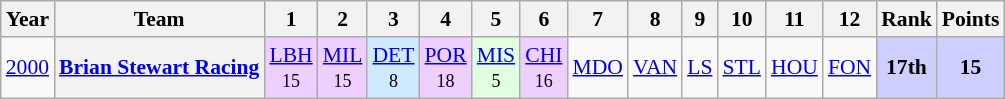<table class="wikitable" style="text-align:center; font-size:90%">
<tr>
<th>Year</th>
<th>Team</th>
<th>1</th>
<th>2</th>
<th>3</th>
<th>4</th>
<th>5</th>
<th>6</th>
<th>7</th>
<th>8</th>
<th>9</th>
<th>10</th>
<th>11</th>
<th>12</th>
<th>Rank</th>
<th>Points</th>
</tr>
<tr>
<td><a href='#'>2000</a></td>
<th><a href='#'>Brian Stewart Racing</a></th>
<td style="background:#EFCFFF;"><a href='#'>LBH</a><br><small>15</small></td>
<td style="background:#EFCFFF;"><a href='#'>MIL</a><br><small>15</small></td>
<td style="background:#CFEAFF;"><a href='#'>DET</a><br><small>8</small></td>
<td style="background:#EFCFFF;"><a href='#'>POR</a><br><small>18</small></td>
<td style="background:#DFFFDF;"><a href='#'>MIS</a><br><small>5</small></td>
<td style="background:#EFCFFF;"><a href='#'>CHI</a><br><small>16</small></td>
<td><a href='#'>MDO</a></td>
<td><a href='#'>VAN</a></td>
<td><a href='#'>LS</a></td>
<td><a href='#'>STL</a></td>
<td><a href='#'>HOU</a></td>
<td><a href='#'>FON</a></td>
<td style="background:#CFCFFF;"><strong>17th</strong></td>
<td style="background:#CFCFFF;"><strong>15</strong></td>
</tr>
</table>
